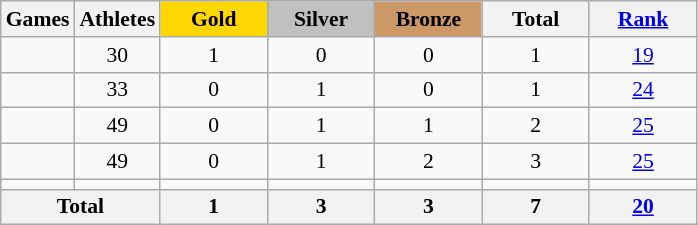<table class="wikitable" style="text-align:center; font-size:90%;">
<tr>
<th>Games</th>
<th>Athletes</th>
<td style="background:gold; width:4.5em; font-weight:bold;">Gold</td>
<td style="background:silver; width:4.5em; font-weight:bold;">Silver</td>
<td style="background:#cc9966; width:4.5em; font-weight:bold;">Bronze</td>
<th style="width:4.5em; font-weight:bold;">Total</th>
<th style="width:4.5em; font-weight:bold;"><a href='#'>Rank</a></th>
</tr>
<tr>
<td align=left></td>
<td>30</td>
<td>1</td>
<td>0</td>
<td>0</td>
<td>1</td>
<td><a href='#'>19</a></td>
</tr>
<tr>
<td align=left></td>
<td>33</td>
<td>0</td>
<td>1</td>
<td>0</td>
<td>1</td>
<td><a href='#'>24</a></td>
</tr>
<tr>
<td align=left></td>
<td>49</td>
<td>0</td>
<td>1</td>
<td>1</td>
<td>2</td>
<td><a href='#'>25</a></td>
</tr>
<tr>
<td align=left></td>
<td>49</td>
<td>0</td>
<td>1</td>
<td>2</td>
<td>3</td>
<td><a href='#'>25</a></td>
</tr>
<tr>
<td align=left></td>
<td></td>
<td></td>
<td></td>
<td></td>
<td></td>
<td></td>
</tr>
<tr>
<th colspan=2>Total</th>
<th>1</th>
<th>3</th>
<th>3</th>
<th>7</th>
<th><a href='#'>20</a></th>
</tr>
</table>
